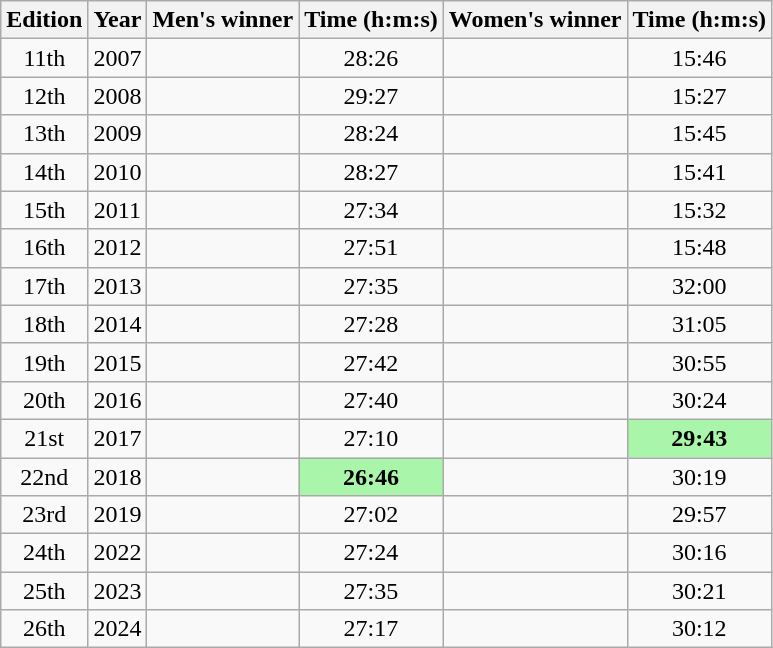<table class="wikitable sortable" style="text-align:center">
<tr>
<th class=unsortable>Edition</th>
<th>Year</th>
<th class=unsortable>Men's winner</th>
<th>Time (h:m:s)</th>
<th class=unsortable>Women's winner</th>
<th>Time (h:m:s)</th>
</tr>
<tr>
<td>11th</td>
<td>2007</td>
<td align=left></td>
<td>28:26</td>
<td align=left></td>
<td>15:46</td>
</tr>
<tr>
<td>12th</td>
<td>2008</td>
<td align=left></td>
<td>29:27</td>
<td align=left></td>
<td>15:27</td>
</tr>
<tr>
<td>13th</td>
<td>2009</td>
<td align=left></td>
<td>28:24</td>
<td align=left></td>
<td>15:45</td>
</tr>
<tr>
<td>14th</td>
<td>2010</td>
<td align=left></td>
<td>28:27</td>
<td align=left></td>
<td>15:41</td>
</tr>
<tr>
<td>15th</td>
<td>2011</td>
<td align=left></td>
<td>27:34</td>
<td align=left></td>
<td>15:32</td>
</tr>
<tr>
<td>16th</td>
<td>2012</td>
<td align=left></td>
<td>27:51</td>
<td align=left></td>
<td>15:48</td>
</tr>
<tr>
<td>17th</td>
<td>2013</td>
<td align=left></td>
<td>27:35</td>
<td align=left></td>
<td>32:00</td>
</tr>
<tr>
<td>18th</td>
<td>2014</td>
<td align=left></td>
<td>27:28</td>
<td align=left></td>
<td>31:05</td>
</tr>
<tr>
<td>19th</td>
<td>2015</td>
<td align=left></td>
<td>27:42</td>
<td align=left></td>
<td>30:55</td>
</tr>
<tr>
<td>20th</td>
<td>2016</td>
<td align=left></td>
<td>27:40</td>
<td align=left></td>
<td>30:24</td>
</tr>
<tr>
<td>21st</td>
<td>2017</td>
<td align=left></td>
<td>27:10</td>
<td align=left></td>
<td bgcolor=#A9F5A9><strong>29:43</strong> </td>
</tr>
<tr>
<td>22nd</td>
<td>2018</td>
<td align=left></td>
<td bgcolor=#A9F5A9><strong>26:46</strong></td>
<td align=left></td>
<td>30:19</td>
</tr>
<tr>
<td>23rd</td>
<td>2019</td>
<td align=left></td>
<td>27:02</td>
<td align=left></td>
<td>29:57</td>
</tr>
<tr>
<td>24th</td>
<td>2022</td>
<td align=left></td>
<td>27:24</td>
<td align=left></td>
<td>30:16</td>
</tr>
<tr>
<td>25th</td>
<td>2023</td>
<td align=left></td>
<td>27:35</td>
<td align=left></td>
<td>30:21</td>
</tr>
<tr>
<td>26th</td>
<td>2024</td>
<td align=left></td>
<td>27:17</td>
<td align=left></td>
<td>30:12</td>
</tr>
</table>
